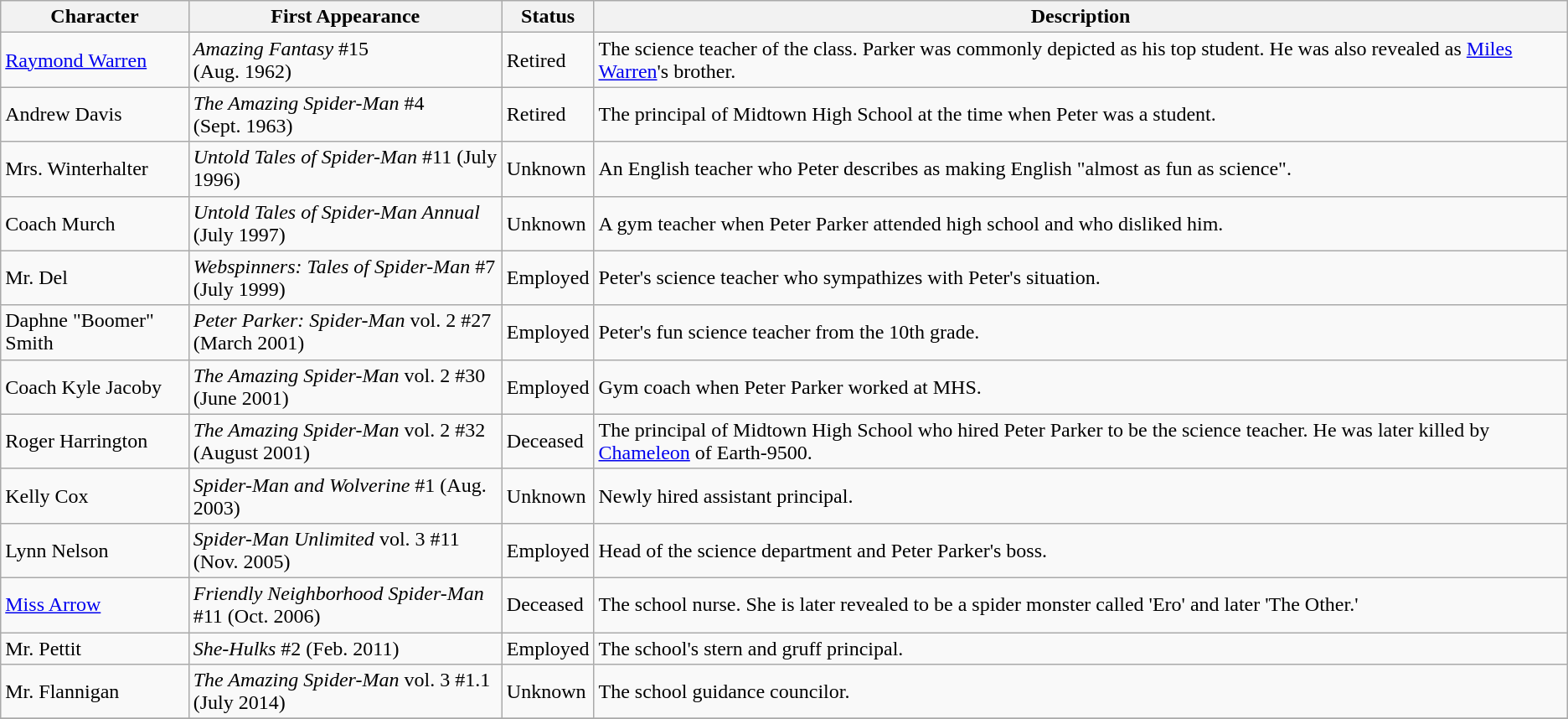<table class = "wikitable sortable">
<tr>
<th width=12%>Character</th>
<th width=20%>First Appearance</th>
<th>Status</th>
<th>Description</th>
</tr>
<tr>
<td><a href='#'>Raymond Warren</a></td>
<td><em>Amazing Fantasy</em> #15<br> (Aug. 1962)</td>
<td>Retired</td>
<td>The science teacher of the class. Parker was commonly depicted as his top student. He was also revealed as <a href='#'>Miles Warren</a>'s brother.</td>
</tr>
<tr>
<td>Andrew Davis</td>
<td><em>The Amazing Spider-Man</em> #4<br> (Sept. 1963)</td>
<td>Retired</td>
<td>The principal of Midtown High School at the time when Peter was a student.</td>
</tr>
<tr>
<td>Mrs. Winterhalter</td>
<td><em>Untold Tales of Spider-Man</em> #11 (July 1996)</td>
<td>Unknown</td>
<td>An English teacher who Peter describes as making English "almost as fun as science".</td>
</tr>
<tr>
<td>Coach Murch</td>
<td><em>Untold Tales of Spider-Man Annual</em> (July 1997)</td>
<td>Unknown</td>
<td>A gym teacher when Peter Parker attended high school and who disliked him.</td>
</tr>
<tr>
<td>Mr. Del</td>
<td><em>Webspinners: Tales of Spider-Man</em> #7 (July 1999)</td>
<td>Employed</td>
<td>Peter's science teacher who sympathizes with Peter's situation.</td>
</tr>
<tr>
<td>Daphne "Boomer" Smith</td>
<td><em>Peter Parker: Spider-Man</em> vol. 2 #27 (March 2001)</td>
<td>Employed</td>
<td>Peter's fun science teacher from the 10th grade.</td>
</tr>
<tr>
<td>Coach Kyle Jacoby</td>
<td><em>The Amazing Spider-Man</em> vol. 2 #30 (June 2001)</td>
<td>Employed</td>
<td>Gym coach when Peter Parker worked at MHS.</td>
</tr>
<tr>
<td>Roger Harrington</td>
<td><em>The Amazing Spider-Man</em> vol. 2 #32<br> (August 2001)</td>
<td>Deceased</td>
<td>The principal of Midtown High School who hired Peter Parker to be the science teacher. He was later killed by <a href='#'>Chameleon</a> of Earth-9500.</td>
</tr>
<tr>
<td>Kelly Cox</td>
<td><em>Spider-Man and Wolverine</em> #1 (Aug. 2003)</td>
<td>Unknown</td>
<td>Newly hired assistant principal.</td>
</tr>
<tr>
<td>Lynn Nelson</td>
<td><em>Spider-Man Unlimited</em> vol. 3 #11 (Nov. 2005)</td>
<td>Employed</td>
<td>Head of the science department and Peter Parker's boss.</td>
</tr>
<tr>
<td><a href='#'>Miss Arrow</a></td>
<td><em>Friendly Neighborhood Spider-Man</em> #11 (Oct. 2006)</td>
<td>Deceased</td>
<td>The school nurse. She is later revealed to be a spider monster called 'Ero' and later 'The Other.'</td>
</tr>
<tr>
<td>Mr. Pettit</td>
<td><em>She-Hulks</em> #2 (Feb. 2011)</td>
<td>Employed</td>
<td>The school's stern and gruff principal.</td>
</tr>
<tr>
<td>Mr. Flannigan</td>
<td><em>The Amazing Spider-Man</em> vol. 3 #1.1<br> (July 2014)</td>
<td>Unknown</td>
<td>The school guidance councilor.</td>
</tr>
<tr>
</tr>
</table>
